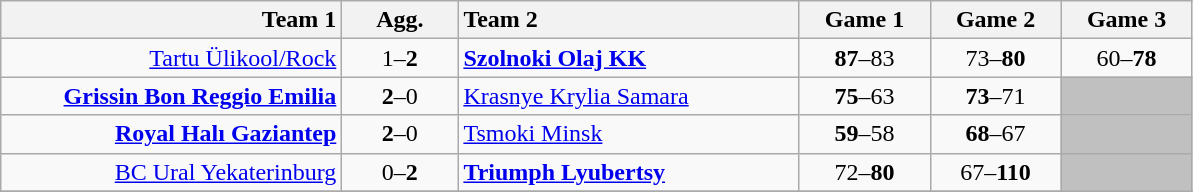<table class=wikitable style="text-align:center">
<tr>
<th width=220 style="text-align:right;">Team 1</th>
<th width=70>Agg.</th>
<th width=220 style="text-align:left;">Team 2</th>
<th width=80>Game 1</th>
<th width=80>Game 2</th>
<th width=80>Game 3</th>
</tr>
<tr>
<td align=right><a href='#'>Tartu Ülikool/Rock</a> </td>
<td>1–<strong>2</strong></td>
<td align=left> <strong><a href='#'>Szolnoki Olaj KK</a></strong></td>
<td><strong>87</strong>–83</td>
<td>73–<strong>80</strong></td>
<td>60–<strong>78</strong></td>
</tr>
<tr>
<td align=right><strong><a href='#'>Grissin Bon Reggio Emilia</a></strong>  </td>
<td><strong>2</strong>–0</td>
<td align=left> <a href='#'>Krasnye Krylia Samara</a></td>
<td><strong>75</strong>–63</td>
<td><strong>73</strong>–71</td>
<td bgcolor=#C0C0C0></td>
</tr>
<tr>
<td align=right><strong><a href='#'>Royal Halı Gaziantep</a></strong> </td>
<td><strong>2</strong>–0</td>
<td align=left> <a href='#'>Tsmoki Minsk</a></td>
<td><strong>59</strong>–58</td>
<td><strong>68</strong>–67</td>
<td bgcolor=#C0C0C0></td>
</tr>
<tr>
<td align=right><a href='#'>BC Ural Yekaterinburg</a> </td>
<td>0–<strong>2</strong></td>
<td align=left> <strong><a href='#'>Triumph Lyubertsy</a></strong></td>
<td>72–<strong>80</strong></td>
<td>67–<strong>110</strong></td>
<td bgcolor=#C0C0C0></td>
</tr>
<tr>
</tr>
</table>
